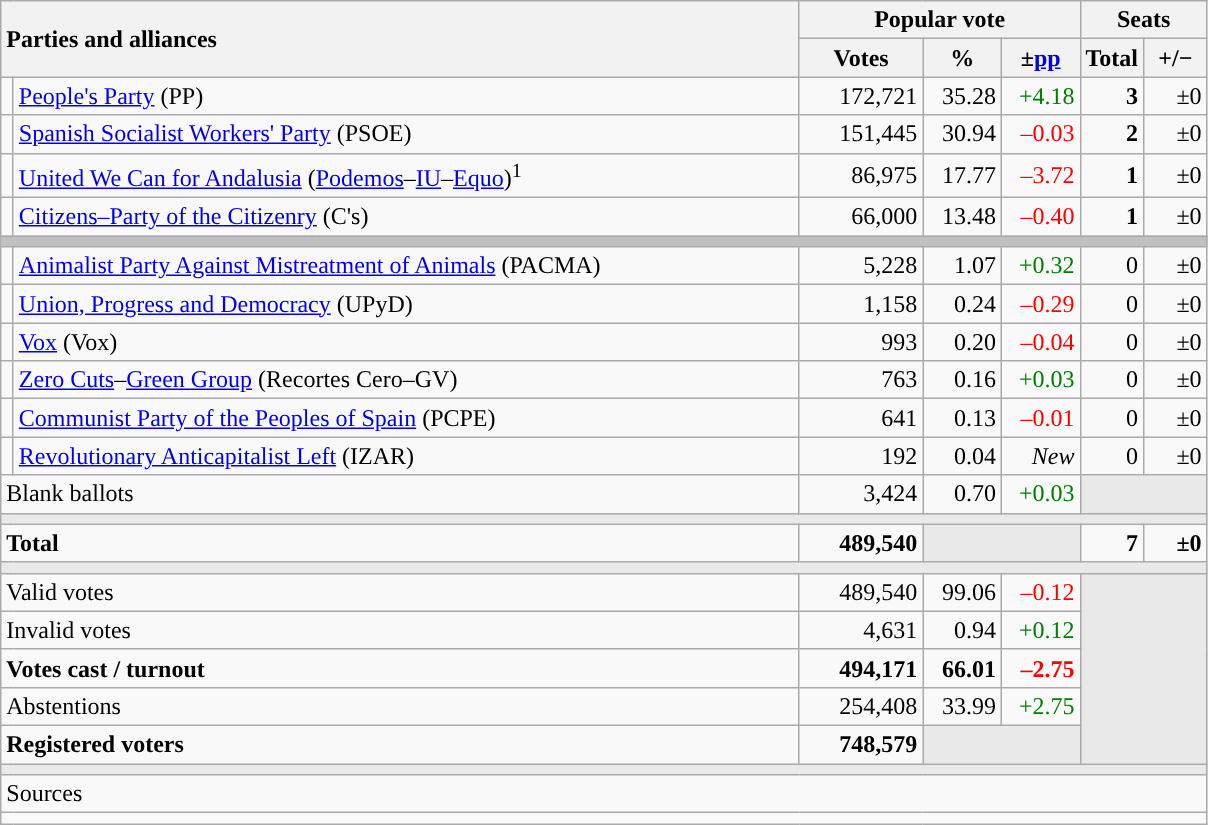<table class="wikitable" style="text-align:right;">
<tr>
<th style="text-align:left;" rowspan="2" colspan="2" width="525">Parties and alliances</th>
<th colspan="3">Popular vote</th>
<th colspan="2">Seats</th>
</tr>
<tr>
<th width="75">Votes</th>
<th width="45">%</th>
<th width="45">±<a href='#'>pp</a></th>
<th width="35">Total</th>
<th width="35">+/−</th>
</tr>
<tr>
<td width="1" style="color:inherit;background:"></td>
<td align="left"><a href='#'>People's Party</a> (PP)</td>
<td>172,721</td>
<td>35.28</td>
<td style="color:green;">+4.18</td>
<td><strong>3</strong></td>
<td>±0</td>
</tr>
<tr>
<td style="color:inherit;background:"></td>
<td align="left"><a href='#'>Spanish Socialist Workers' Party</a> (PSOE)</td>
<td>151,445</td>
<td>30.94</td>
<td style="color:red;">–0.03</td>
<td><strong>2</strong></td>
<td>±0</td>
</tr>
<tr>
<td style="color:inherit;background:"></td>
<td align="left"><a href='#'>United We Can for Andalusia</a> (<a href='#'>Podemos</a>–<a href='#'>IU</a>–<a href='#'>Equo</a>)<sup>1</sup></td>
<td>86,975</td>
<td>17.77</td>
<td style="color:red;">–3.72</td>
<td><strong>1</strong></td>
<td>±0</td>
</tr>
<tr>
<td style="color:inherit;background:"></td>
<td align="left"><a href='#'>Citizens–Party of the Citizenry</a> (C's)</td>
<td>66,000</td>
<td>13.48</td>
<td style="color:red;">–0.40</td>
<td><strong>1</strong></td>
<td>±0</td>
</tr>
<tr>
<td colspan="7" bgcolor="#C0C0C0"></td>
</tr>
<tr>
<td style="color:inherit;background:"></td>
<td align="left"><a href='#'>Animalist Party Against Mistreatment of Animals</a> (PACMA)</td>
<td>5,228</td>
<td>1.07</td>
<td style="color:green;">+0.32</td>
<td>0</td>
<td>±0</td>
</tr>
<tr>
<td style="color:inherit;background:"></td>
<td align="left"><a href='#'>Union, Progress and Democracy</a> (UPyD)</td>
<td>1,158</td>
<td>0.24</td>
<td style="color:red;">–0.29</td>
<td>0</td>
<td>±0</td>
</tr>
<tr>
<td style="color:inherit;background:"></td>
<td align="left"><a href='#'>Vox</a> (Vox)</td>
<td>993</td>
<td>0.20</td>
<td style="color:red;">–0.04</td>
<td>0</td>
<td>±0</td>
</tr>
<tr>
<td style="color:inherit;background:"></td>
<td align="left"><a href='#'>Zero Cuts</a>–<a href='#'>Green Group</a> (Recortes Cero–GV)</td>
<td>763</td>
<td>0.16</td>
<td style="color:green;">+0.03</td>
<td>0</td>
<td>±0</td>
</tr>
<tr>
<td style="color:inherit;background:"></td>
<td align="left"><a href='#'>Communist Party of the Peoples of Spain</a> (PCPE)</td>
<td>641</td>
<td>0.13</td>
<td style="color:red;">–0.01</td>
<td>0</td>
<td>±0</td>
</tr>
<tr>
<td style="color:inherit;background:"></td>
<td align="left"><a href='#'>Revolutionary Anticapitalist Left</a> (IZAR)</td>
<td>192</td>
<td>0.04</td>
<td><em>New</em></td>
<td>0</td>
<td>±0</td>
</tr>
<tr>
<td align="left" colspan="2">Blank ballots</td>
<td>3,424</td>
<td>0.70</td>
<td style="color:green;">+0.03</td>
<td bgcolor="#E9E9E9" colspan="2"></td>
</tr>
<tr>
<td colspan="7" bgcolor="#E9E9E9"></td>
</tr>
<tr style="font-weight:bold;">
<td align="left" colspan="2">Total</td>
<td>489,540</td>
<td bgcolor="#E9E9E9" colspan="2"></td>
<td>7</td>
<td>±0</td>
</tr>
<tr>
<td colspan="7" bgcolor="#E9E9E9"></td>
</tr>
<tr>
<td align="left" colspan="2">Valid votes</td>
<td>489,540</td>
<td>99.06</td>
<td style="color:red;">–0.12</td>
<td bgcolor="#E9E9E9" colspan="2" rowspan="5"></td>
</tr>
<tr>
<td align="left" colspan="2">Invalid votes</td>
<td>4,631</td>
<td>0.94</td>
<td style="color:green;">+0.12</td>
</tr>
<tr style="font-weight:bold;">
<td align="left" colspan="2">Votes cast / turnout</td>
<td>494,171</td>
<td>66.01</td>
<td style="color:red;">–2.75</td>
</tr>
<tr>
<td align="left" colspan="2">Abstentions</td>
<td>254,408</td>
<td>33.99</td>
<td style="color:green;">+2.75</td>
</tr>
<tr style="font-weight:bold;">
<td align="left" colspan="2">Registered voters</td>
<td>748,579</td>
<td bgcolor="#E9E9E9" colspan="2"></td>
</tr>
<tr>
<td colspan="7" bgcolor="#E9E9E9"></td>
</tr>
<tr>
<td align="left" colspan="7">Sources</td>
</tr>
<tr>
<td colspan="7" style="text-align:left; max-width:790px;"></td>
</tr>
</table>
